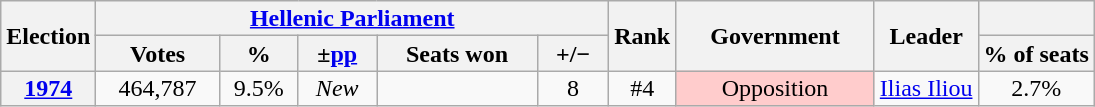<table class="wikitable" style="text-align:center; font-size:100%; line-height:16px;">
<tr>
<th rowspan="2" width="50px">Election</th>
<th colspan="5"><a href='#'>Hellenic Parliament</a></th>
<th rowspan="2" width="30px">Rank</th>
<th rowspan="2" width="125px">Government</th>
<th rowspan="2">Leader</th>
<th></th>
</tr>
<tr>
<th width="75px">Votes</th>
<th width="45px">%</th>
<th width="45px">±<a href='#'>pp</a></th>
<th width="100px">Seats won</th>
<th width="40px">+/−</th>
<th>% of seats</th>
</tr>
<tr>
<th><a href='#'>1974</a></th>
<td>464,787</td>
<td>9.5%</td>
<td><em>New</em></td>
<td></td>
<td>8</td>
<td>#4</td>
<td style="background-color:#FFCCCC">Opposition</td>
<td><a href='#'>Ilias Iliou</a></td>
<td>2.7%</td>
</tr>
</table>
